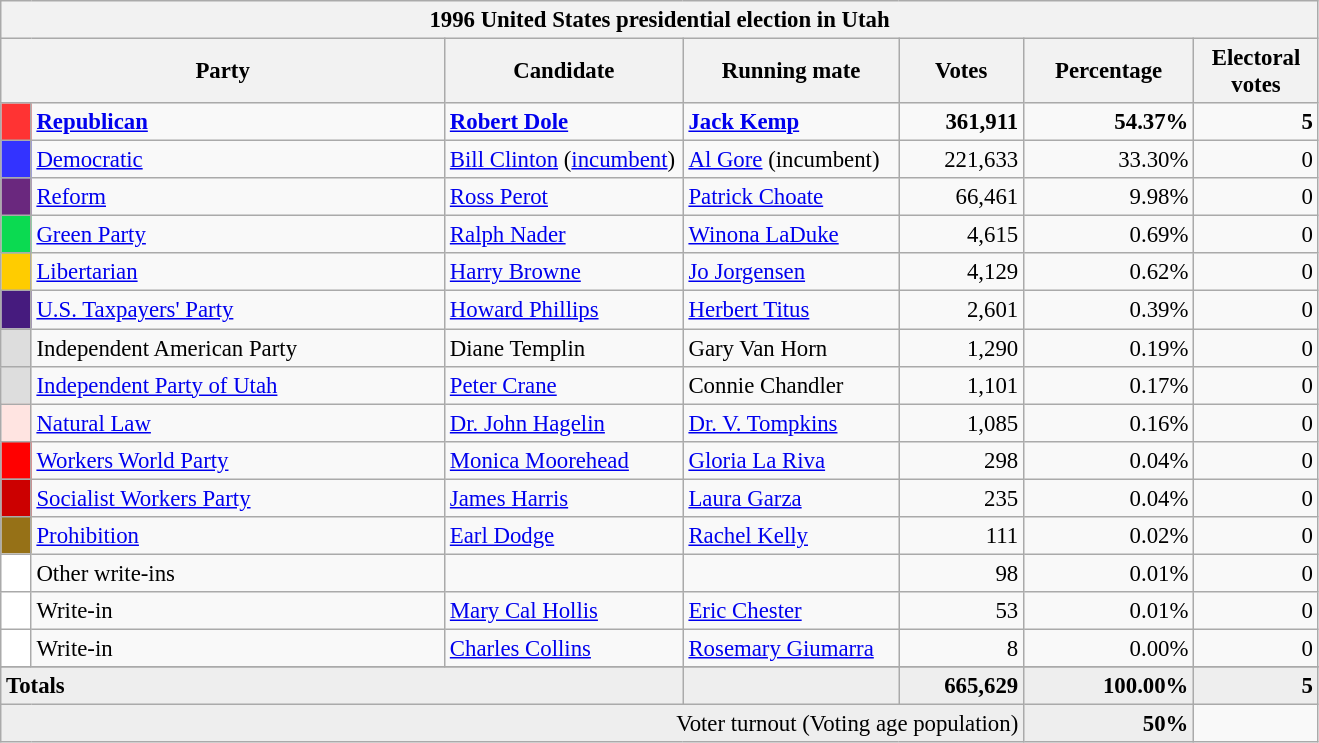<table class="wikitable" style="font-size: 95%;">
<tr>
<th colspan="7">1996 United States presidential election in Utah</th>
</tr>
<tr>
<th colspan="2" style="width: 19em">Party</th>
<th style="width: 10em">Candidate</th>
<th style="width: 9em">Running mate</th>
<th style="width: 5em">Votes</th>
<th style="width: 7em">Percentage</th>
<th style="width: 5em">Electoral votes</th>
</tr>
<tr>
<th style="background-color:#FF3333; width: 3px"></th>
<td style="width: 130px"><strong><a href='#'>Republican</a></strong></td>
<td><strong><a href='#'>Robert Dole</a></strong></td>
<td><strong><a href='#'>Jack Kemp</a></strong></td>
<td align="right"><strong>361,911</strong></td>
<td align="right"><strong>54.37%</strong></td>
<td align="right"><strong>5</strong></td>
</tr>
<tr>
<th style="background-color:#3333FF; width: 3px"></th>
<td style="width: 130px"><a href='#'>Democratic</a></td>
<td><a href='#'>Bill Clinton</a> (<a href='#'>incumbent</a>)</td>
<td><a href='#'>Al Gore</a> (incumbent)</td>
<td align="right">221,633</td>
<td align="right">33.30%</td>
<td align="right">0</td>
</tr>
<tr>
<th style="background-color:#6A287E; width: 3px"></th>
<td style="width: 130px"><a href='#'>Reform</a></td>
<td><a href='#'>Ross Perot</a></td>
<td><a href='#'>Patrick Choate</a></td>
<td align="right">66,461</td>
<td align="right">9.98%</td>
<td align="right">0</td>
</tr>
<tr>
<th style="background-color:#0BDA51; width: 3px"></th>
<td style="width: 130px"><a href='#'>Green Party</a></td>
<td><a href='#'>Ralph Nader</a></td>
<td><a href='#'>Winona LaDuke</a></td>
<td align="right">4,615</td>
<td align="right">0.69%</td>
<td align="right">0</td>
</tr>
<tr>
<th style="background-color:#FFCC00; width: 3px"></th>
<td style="width: 130px"><a href='#'>Libertarian</a></td>
<td><a href='#'>Harry Browne</a></td>
<td><a href='#'>Jo Jorgensen</a></td>
<td align="right">4,129</td>
<td align="right">0.62%</td>
<td align="right">0</td>
</tr>
<tr>
<th style="background-color:#461B7E; width: 3px"></th>
<td style="width: 130px"><a href='#'>U.S. Taxpayers' Party</a></td>
<td><a href='#'>Howard Phillips</a></td>
<td><a href='#'>Herbert Titus</a></td>
<td align="right">2,601</td>
<td align="right">0.39%</td>
<td align="right">0</td>
</tr>
<tr>
<th style="background-color:#DDDDDD; width: 3px"></th>
<td style="width: 130px">Independent American Party</td>
<td>Diane Templin</td>
<td>Gary Van Horn</td>
<td align="right">1,290</td>
<td align="right">0.19%</td>
<td align="right">0</td>
</tr>
<tr>
<th style="background-color:#DDDDDD; width: 3px"></th>
<td style="width: 130px"><a href='#'>Independent Party of Utah</a></td>
<td><a href='#'>Peter Crane</a></td>
<td>Connie Chandler</td>
<td align="right">1,101</td>
<td align="right">0.17%</td>
<td align="right">0</td>
</tr>
<tr>
<th style="background-color:#ffe4e1; width: 3px"></th>
<td style="width: 130px"><a href='#'>Natural Law</a></td>
<td><a href='#'>Dr. John Hagelin</a></td>
<td><a href='#'>Dr. V. Tompkins</a></td>
<td align="right">1,085</td>
<td align="right">0.16%</td>
<td align="right">0</td>
</tr>
<tr>
<th style="background-color:#FF0000; width: 3px"></th>
<td style="width: 130px"><a href='#'>Workers World Party</a></td>
<td><a href='#'>Monica Moorehead</a></td>
<td><a href='#'>Gloria La Riva</a></td>
<td align="right">298</td>
<td align="right">0.04%</td>
<td align="right">0</td>
</tr>
<tr>
<th style="background-color:#c00; width: 3px"></th>
<td style="width: 130px"><a href='#'>Socialist Workers Party</a></td>
<td><a href='#'>James Harris</a></td>
<td><a href='#'>Laura Garza</a></td>
<td align="right">235</td>
<td align="right">0.04%</td>
<td align="right">0</td>
</tr>
<tr>
<th style="background-color:#967117; width: 3px"></th>
<td style="width: 130px"><a href='#'>Prohibition</a></td>
<td><a href='#'>Earl Dodge</a></td>
<td><a href='#'>Rachel Kelly</a></td>
<td align="right">111</td>
<td align="right">0.02%</td>
<td align="right">0</td>
</tr>
<tr>
<th style="background-color:#FFFFFF; width: 3px"></th>
<td style="width: 130px">Other write-ins</td>
<td></td>
<td></td>
<td align="right">98</td>
<td align="right">0.01%</td>
<td align="right">0</td>
</tr>
<tr>
<th style="background-color:#FFFFFF; width: 3px"></th>
<td style="width: 130px">Write-in</td>
<td><a href='#'>Mary Cal Hollis</a></td>
<td><a href='#'>Eric Chester</a></td>
<td align="right">53</td>
<td align="right">0.01%</td>
<td align="right">0</td>
</tr>
<tr>
<th style="background-color:#FFFFFF; width: 3px"></th>
<td style="width: 130px">Write-in</td>
<td><a href='#'>Charles Collins</a></td>
<td><a href='#'>Rosemary Giumarra</a></td>
<td align="right">8</td>
<td align="right">0.00%</td>
<td align="right">0</td>
</tr>
<tr>
</tr>
<tr bgcolor="#EEEEEE">
<td colspan="3" align="left"><strong>Totals</strong></td>
<td align="right"></td>
<td align="right"><strong>665,629</strong></td>
<td align="right"><strong>100.00%</strong></td>
<td align="right"><strong>5</strong></td>
</tr>
<tr bgcolor="#EEEEEE">
<td colspan="5" align="right">Voter turnout (Voting age population)</td>
<td colspan="1" align="right"><strong>50%</strong></td>
</tr>
</table>
